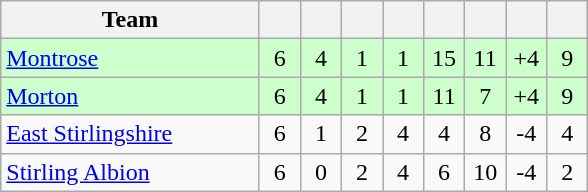<table class="wikitable" style="text-align:center;">
<tr>
<th width=165>Team</th>
<th width=20></th>
<th width=20></th>
<th width=20></th>
<th width=20></th>
<th width=20></th>
<th width=20></th>
<th width=20></th>
<th width=20></th>
</tr>
<tr style="background:#cfc;">
<td align="left"><a href='#'>Montrose</a></td>
<td>6</td>
<td>4</td>
<td>1</td>
<td>1</td>
<td>15</td>
<td>11</td>
<td>+4</td>
<td>9</td>
</tr>
<tr style="background:#cfc;">
<td align="left"><a href='#'>Morton</a></td>
<td>6</td>
<td>4</td>
<td>1</td>
<td>1</td>
<td>11</td>
<td>7</td>
<td>+4</td>
<td>9</td>
</tr>
<tr>
<td align="left"><a href='#'>East Stirlingshire</a></td>
<td>6</td>
<td>1</td>
<td>2</td>
<td>4</td>
<td>4</td>
<td>8</td>
<td>-4</td>
<td>4</td>
</tr>
<tr>
<td align="left"><a href='#'>Stirling Albion</a></td>
<td>6</td>
<td>0</td>
<td>2</td>
<td>4</td>
<td>6</td>
<td>10</td>
<td>-4</td>
<td>2</td>
</tr>
</table>
